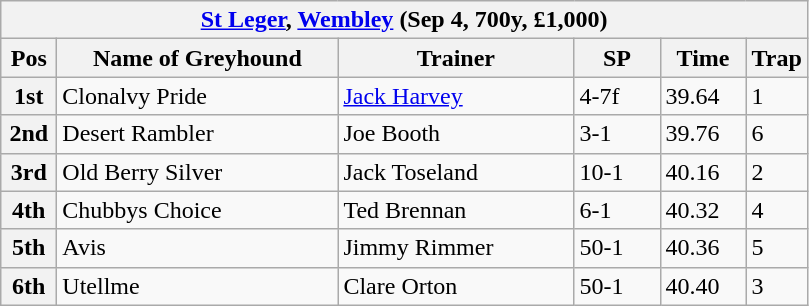<table class="wikitable">
<tr>
<th colspan="6"><a href='#'>St Leger</a>, <a href='#'>Wembley</a> (Sep 4, 700y, £1,000)</th>
</tr>
<tr>
<th width=30>Pos</th>
<th width=180>Name of Greyhound</th>
<th width=150>Trainer</th>
<th width=50>SP</th>
<th width=50>Time</th>
<th width=30>Trap</th>
</tr>
<tr>
<th>1st</th>
<td>Clonalvy Pride</td>
<td><a href='#'>Jack Harvey</a></td>
<td>4-7f</td>
<td>39.64</td>
<td>1</td>
</tr>
<tr>
<th>2nd</th>
<td>Desert Rambler</td>
<td>Joe Booth</td>
<td>3-1</td>
<td>39.76</td>
<td>6</td>
</tr>
<tr>
<th>3rd</th>
<td>Old Berry Silver</td>
<td>Jack Toseland</td>
<td>10-1</td>
<td>40.16</td>
<td>2</td>
</tr>
<tr>
<th>4th</th>
<td>Chubbys Choice</td>
<td>Ted Brennan</td>
<td>6-1</td>
<td>40.32</td>
<td>4</td>
</tr>
<tr>
<th>5th</th>
<td>Avis</td>
<td>Jimmy Rimmer</td>
<td>50-1</td>
<td>40.36</td>
<td>5</td>
</tr>
<tr>
<th>6th</th>
<td>Utellme</td>
<td>Clare Orton</td>
<td>50-1</td>
<td>40.40</td>
<td>3</td>
</tr>
</table>
